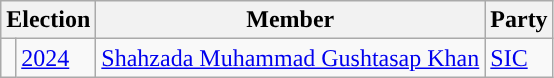<table class="wikitable">
<tr>
<th colspan="2">Election</th>
<th>Member</th>
<th>Party</th>
</tr>
<tr>
<td style="background-color: "></td>
<td><a href='#'>2024</a></td>
<td><a href='#'>Shahzada Muhammad Gushtasap Khan</a></td>
<td><a href='#'>SIC</a></td>
</tr>
</table>
